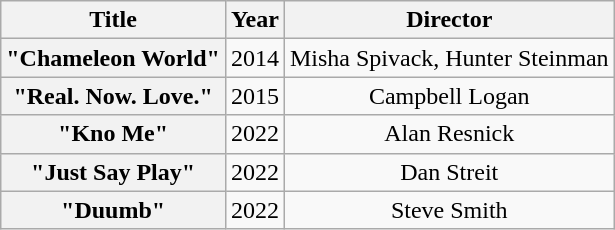<table class="wikitable plainrowheaders" style="text-align:center;">
<tr>
<th scope="col">Title</th>
<th scope="col">Year</th>
<th scope="col">Director</th>
</tr>
<tr>
<th scope="row">"Chameleon World"</th>
<td>2014</td>
<td>Misha Spivack, Hunter Steinman</td>
</tr>
<tr>
<th scope="row">"Real. Now. Love."</th>
<td>2015</td>
<td>Campbell Logan</td>
</tr>
<tr>
<th scope="row">"Kno Me"</th>
<td>2022</td>
<td>Alan Resnick</td>
</tr>
<tr>
<th scope="row">"Just Say Play"</th>
<td>2022</td>
<td>Dan Streit</td>
</tr>
<tr>
<th scope="row">"Duumb"</th>
<td>2022</td>
<td>Steve Smith</td>
</tr>
</table>
